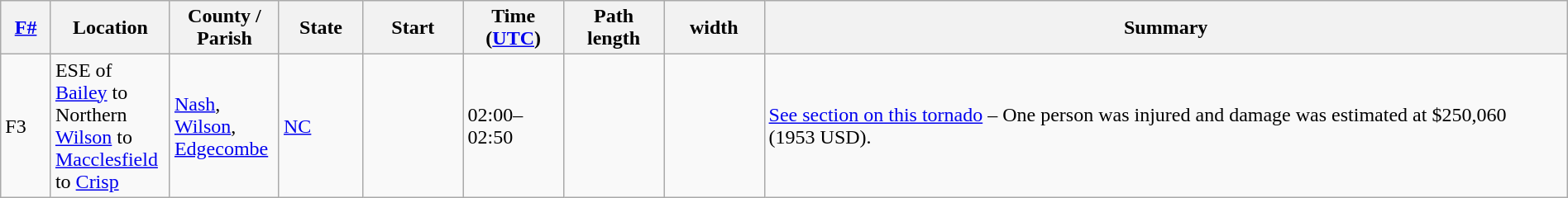<table class="wikitable sortable" style="width:100%;">
<tr>
<th scope="col"  style="width:3%; text-align:center;"><a href='#'>F#</a></th>
<th scope="col"  style="width:7%; text-align:center;" class="unsortable">Location</th>
<th scope="col"  style="width:6%; text-align:center;" class="unsortable">County / Parish</th>
<th scope="col"  style="width:5%; text-align:center;">State</th>
<th scope="col"  style="width:6%; text-align:center;">Start </th>
<th scope="col"  style="width:6%; text-align:center;">Time (<a href='#'>UTC</a>)</th>
<th scope="col"  style="width:6%; text-align:center;">Path length</th>
<th scope="col"  style="width:6%; text-align:center;"> width</th>
<th scope="col" class="unsortable" style="width:48%; text-align:center;">Summary</th>
</tr>
<tr>
<td bgcolor=>F3</td>
<td>ESE of <a href='#'>Bailey</a> to Northern <a href='#'>Wilson</a> to <a href='#'>Macclesfield</a> to <a href='#'>Crisp</a></td>
<td><a href='#'>Nash</a>, <a href='#'>Wilson</a>, <a href='#'>Edgecombe</a></td>
<td><a href='#'>NC</a></td>
<td></td>
<td>02:00–02:50</td>
<td></td>
<td></td>
<td><a href='#'>See section on this tornado</a> – One person was injured and damage was estimated at $250,060 (1953 USD).</td>
</tr>
</table>
